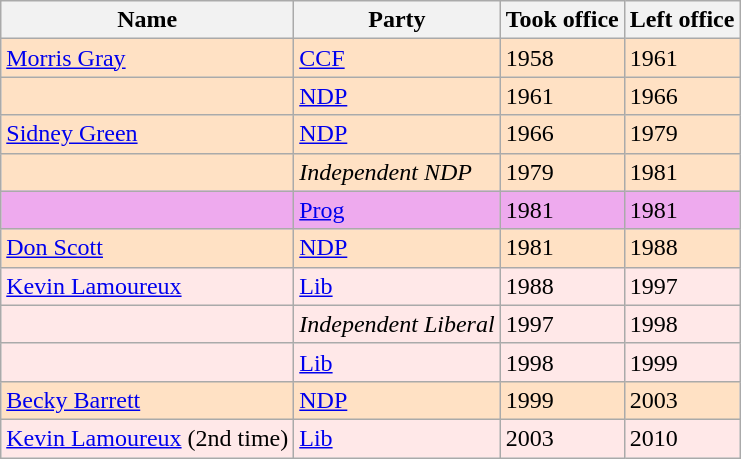<table class="wikitable">
<tr>
<th>Name</th>
<th>Party</th>
<th>Took office</th>
<th>Left office</th>
</tr>
<tr bgcolor=#FFE1C4>
<td><a href='#'>Morris Gray</a></td>
<td><a href='#'>CCF</a></td>
<td>1958</td>
<td>1961</td>
</tr>
<tr bgcolor=#FFE1C4>
<td></td>
<td><a href='#'>NDP</a></td>
<td>1961</td>
<td>1966</td>
</tr>
<tr bgcolor=#FFE1C4>
<td><a href='#'>Sidney Green</a></td>
<td><a href='#'>NDP</a></td>
<td>1966</td>
<td>1979</td>
</tr>
<tr bgcolor=#FFE1C4>
<td></td>
<td><em>Independent NDP</em></td>
<td>1979</td>
<td>1981</td>
</tr>
<tr bgcolor=#EEAAEE>
<td></td>
<td><a href='#'>Prog</a></td>
<td>1981</td>
<td>1981</td>
</tr>
<tr bgcolor=#FFE1C4>
<td><a href='#'>Don Scott</a></td>
<td><a href='#'>NDP</a></td>
<td>1981</td>
<td>1988</td>
</tr>
<tr bgcolor=#FFE8E8>
<td><a href='#'>Kevin Lamoureux</a></td>
<td><a href='#'>Lib</a></td>
<td>1988</td>
<td>1997</td>
</tr>
<tr bgcolor=#FFE8E8>
<td></td>
<td><em>Independent Liberal</em></td>
<td>1997</td>
<td>1998</td>
</tr>
<tr bgcolor=#FFE8E8>
<td></td>
<td><a href='#'>Lib</a></td>
<td>1998</td>
<td>1999</td>
</tr>
<tr bgcolor=#FFE1C4>
<td><a href='#'>Becky Barrett</a></td>
<td><a href='#'>NDP</a></td>
<td>1999</td>
<td>2003</td>
</tr>
<tr bgcolor=#FFE8E8>
<td><a href='#'>Kevin Lamoureux</a> (2nd time)</td>
<td><a href='#'>Lib</a></td>
<td>2003</td>
<td>2010</td>
</tr>
</table>
